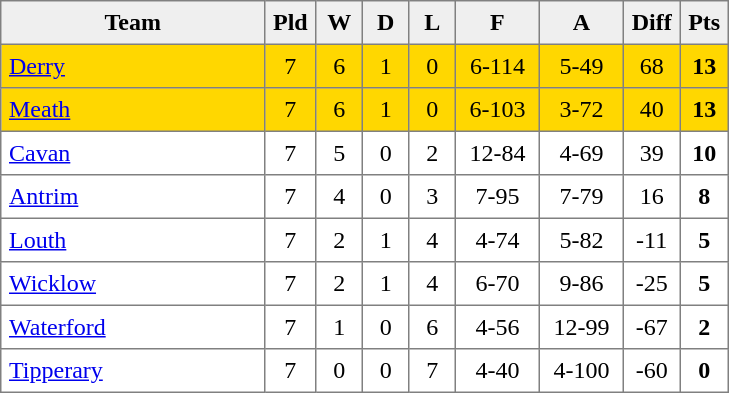<table style=border-collapse:collapse border=1 cellspacing=0 cellpadding=5>
<tr align=center bgcolor=#efefef>
<th width=165>Team</th>
<th width=20>Pld</th>
<th width=20>W</th>
<th width=20>D</th>
<th width=20>L</th>
<th width=45>F</th>
<th width=45>A</th>
<th width=20>Diff</th>
<th width=20>Pts</th>
</tr>
<tr align=center style= "background:gold;">
<td style="text-align:left"><a href='#'>Derry</a></td>
<td>7</td>
<td>6</td>
<td>1</td>
<td>0</td>
<td>6-114</td>
<td>5-49</td>
<td>68</td>
<td><strong>13</strong></td>
</tr>
<tr align=center style= "background:gold;">
<td style="text-align:left"><a href='#'>Meath</a></td>
<td>7</td>
<td>6</td>
<td>1</td>
<td>0</td>
<td>6-103</td>
<td>3-72</td>
<td>40</td>
<td><strong>13</strong></td>
</tr>
<tr align=center style= "">
<td style="text-align:left"><a href='#'>Cavan</a></td>
<td>7</td>
<td>5</td>
<td>0</td>
<td>2</td>
<td>12-84</td>
<td>4-69</td>
<td>39</td>
<td><strong>10</strong></td>
</tr>
<tr align=center style= "">
<td style="text-align:left"><a href='#'>Antrim</a></td>
<td>7</td>
<td>4</td>
<td>0</td>
<td>3</td>
<td>7-95</td>
<td>7-79</td>
<td>16</td>
<td><strong>8</strong></td>
</tr>
<tr align=center style= "">
<td style="text-align:left"><a href='#'>Louth</a></td>
<td>7</td>
<td>2</td>
<td>1</td>
<td>4</td>
<td>4-74</td>
<td>5-82</td>
<td>-11</td>
<td><strong>5</strong></td>
</tr>
<tr align=center style= "">
<td style="text-align:left"><a href='#'>Wicklow</a></td>
<td>7</td>
<td>2</td>
<td>1</td>
<td>4</td>
<td>6-70</td>
<td>9-86</td>
<td>-25</td>
<td><strong>5</strong></td>
</tr>
<tr align=center style= "">
<td style="text-align:left"><a href='#'>Waterford</a></td>
<td>7</td>
<td>1</td>
<td>0</td>
<td>6</td>
<td>4-56</td>
<td>12-99</td>
<td>-67</td>
<td><strong>2</strong></td>
</tr>
<tr align=center style= "">
<td style="text-align:left"><a href='#'>Tipperary</a></td>
<td>7</td>
<td>0</td>
<td>0</td>
<td>7</td>
<td>4-40</td>
<td>4-100</td>
<td>-60</td>
<td><strong>0</strong></td>
</tr>
</table>
